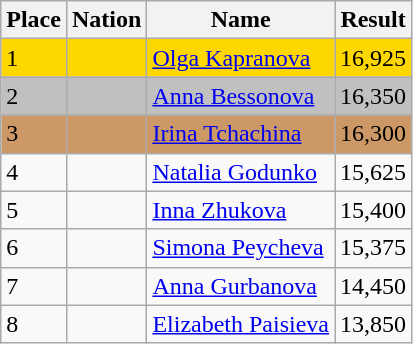<table class="wikitable">
<tr>
<th>Place</th>
<th>Nation</th>
<th>Name</th>
<th>Result</th>
</tr>
<tr bgcolor="gold">
<td>1</td>
<td></td>
<td><a href='#'>Olga Kapranova</a></td>
<td>16,925</td>
</tr>
<tr bgcolor="silver">
<td>2</td>
<td></td>
<td><a href='#'>Anna Bessonova</a></td>
<td>16,350</td>
</tr>
<tr bgcolor="cc9966">
<td>3</td>
<td></td>
<td><a href='#'>Irina Tchachina</a></td>
<td>16,300</td>
</tr>
<tr>
<td>4</td>
<td></td>
<td><a href='#'>Natalia Godunko</a></td>
<td>15,625</td>
</tr>
<tr>
<td>5</td>
<td></td>
<td><a href='#'>Inna Zhukova</a></td>
<td>15,400</td>
</tr>
<tr>
<td>6</td>
<td></td>
<td><a href='#'>Simona Peycheva</a></td>
<td>15,375</td>
</tr>
<tr>
<td>7</td>
<td></td>
<td><a href='#'>Anna Gurbanova</a></td>
<td>14,450</td>
</tr>
<tr>
<td>8</td>
<td></td>
<td><a href='#'>Elizabeth Paisieva</a></td>
<td>13,850</td>
</tr>
</table>
